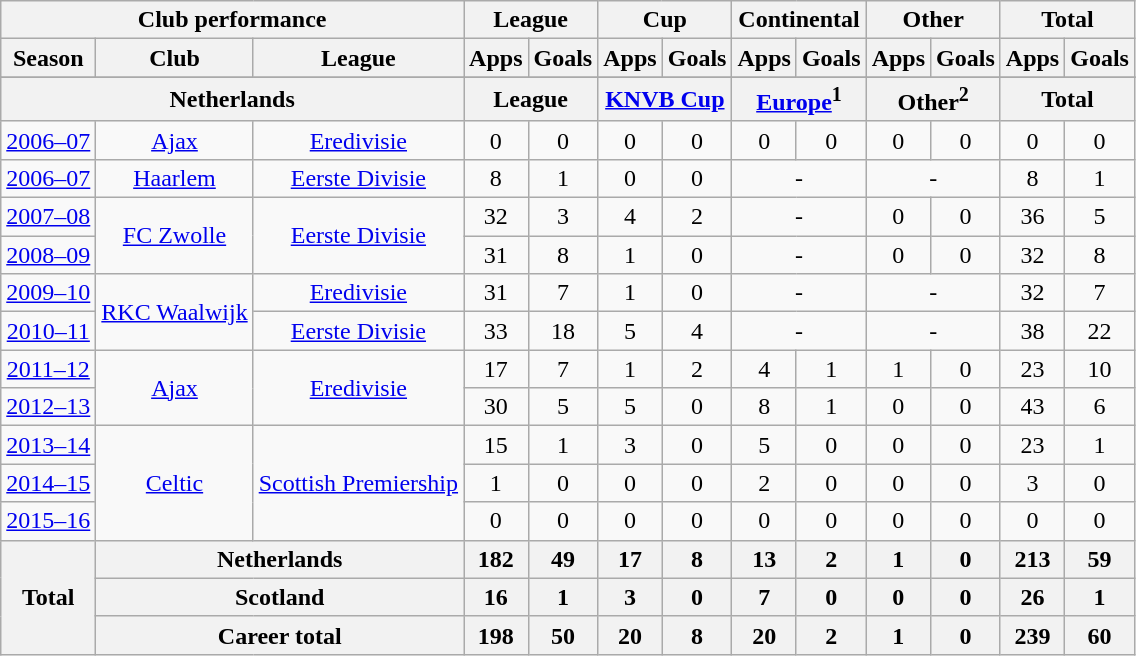<table class="wikitable" style="text-align:center">
<tr>
<th colspan=3>Club performance</th>
<th colspan=2>League</th>
<th colspan=2>Cup</th>
<th colspan=2>Continental</th>
<th colspan=2>Other</th>
<th colspan=2>Total</th>
</tr>
<tr>
<th>Season</th>
<th>Club</th>
<th>League</th>
<th>Apps</th>
<th>Goals</th>
<th>Apps</th>
<th>Goals</th>
<th>Apps</th>
<th>Goals</th>
<th>Apps</th>
<th>Goals</th>
<th>Apps</th>
<th>Goals</th>
</tr>
<tr>
</tr>
<tr>
<th colspan=3>Netherlands</th>
<th colspan=2>League</th>
<th colspan=2><a href='#'>KNVB Cup</a></th>
<th colspan=2><a href='#'>Europe</a><sup>1</sup></th>
<th colspan=2>Other<sup>2</sup></th>
<th colspan=2>Total</th>
</tr>
<tr>
<td><a href='#'>2006–07</a></td>
<td><a href='#'>Ajax</a></td>
<td><a href='#'>Eredivisie</a></td>
<td>0</td>
<td>0</td>
<td>0</td>
<td>0</td>
<td>0</td>
<td>0</td>
<td>0</td>
<td>0</td>
<td>0</td>
<td>0</td>
</tr>
<tr>
<td><a href='#'>2006–07</a></td>
<td><a href='#'>Haarlem</a></td>
<td><a href='#'>Eerste Divisie</a></td>
<td>8</td>
<td>1</td>
<td>0</td>
<td>0</td>
<td colspan="2">-</td>
<td colspan="2">-</td>
<td>8</td>
<td>1</td>
</tr>
<tr>
<td><a href='#'>2007–08</a></td>
<td rowspan="2"><a href='#'>FC Zwolle</a></td>
<td rowspan="2"><a href='#'>Eerste Divisie</a></td>
<td>32</td>
<td>3</td>
<td>4</td>
<td>2</td>
<td colspan="2">-</td>
<td>0</td>
<td>0</td>
<td>36</td>
<td>5</td>
</tr>
<tr>
<td><a href='#'>2008–09</a></td>
<td>31</td>
<td>8</td>
<td>1</td>
<td>0</td>
<td colspan="2">-</td>
<td>0</td>
<td>0</td>
<td>32</td>
<td>8</td>
</tr>
<tr>
<td><a href='#'>2009–10</a></td>
<td rowspan="2"><a href='#'>RKC Waalwijk</a></td>
<td rowspan="1"><a href='#'>Eredivisie</a></td>
<td>31</td>
<td>7</td>
<td>1</td>
<td>0</td>
<td colspan="2">-</td>
<td colspan="2">-</td>
<td>32</td>
<td>7</td>
</tr>
<tr>
<td><a href='#'>2010–11</a></td>
<td rowspan="1"><a href='#'>Eerste Divisie</a></td>
<td>33</td>
<td>18</td>
<td>5</td>
<td>4</td>
<td colspan="2">-</td>
<td colspan="2">-</td>
<td>38</td>
<td>22</td>
</tr>
<tr>
<td><a href='#'>2011–12</a></td>
<td rowspan="2"><a href='#'>Ajax</a></td>
<td rowspan="2"><a href='#'>Eredivisie</a></td>
<td>17</td>
<td>7</td>
<td>1</td>
<td>2</td>
<td>4</td>
<td>1</td>
<td>1</td>
<td>0</td>
<td>23</td>
<td>10</td>
</tr>
<tr>
<td><a href='#'>2012–13</a></td>
<td>30</td>
<td>5</td>
<td>5</td>
<td>0</td>
<td>8</td>
<td>1</td>
<td>0</td>
<td>0</td>
<td>43</td>
<td>6</td>
</tr>
<tr>
<td><a href='#'>2013–14</a></td>
<td rowspan="3"><a href='#'>Celtic</a></td>
<td rowspan="3"><a href='#'>Scottish Premiership</a></td>
<td>15</td>
<td>1</td>
<td>3</td>
<td>0</td>
<td>5</td>
<td>0</td>
<td>0</td>
<td>0</td>
<td>23</td>
<td>1</td>
</tr>
<tr>
<td><a href='#'>2014–15</a></td>
<td>1</td>
<td>0</td>
<td>0</td>
<td>0</td>
<td>2</td>
<td>0</td>
<td>0</td>
<td>0</td>
<td>3</td>
<td>0</td>
</tr>
<tr>
<td><a href='#'>2015–16</a></td>
<td>0</td>
<td>0</td>
<td>0</td>
<td>0</td>
<td>0</td>
<td>0</td>
<td>0</td>
<td>0</td>
<td>0</td>
<td>0</td>
</tr>
<tr>
<th rowspan=3>Total</th>
<th colspan=2>Netherlands</th>
<th>182</th>
<th>49</th>
<th>17</th>
<th>8</th>
<th>13</th>
<th>2</th>
<th>1</th>
<th>0</th>
<th>213</th>
<th>59</th>
</tr>
<tr>
<th colspan=2>Scotland</th>
<th>16</th>
<th>1</th>
<th>3</th>
<th>0</th>
<th>7</th>
<th>0</th>
<th>0</th>
<th>0</th>
<th>26</th>
<th>1</th>
</tr>
<tr>
<th colspan="2">Career total</th>
<th>198</th>
<th>50</th>
<th>20</th>
<th>8</th>
<th>20</th>
<th>2</th>
<th>1</th>
<th>0</th>
<th>239</th>
<th>60</th>
</tr>
</table>
